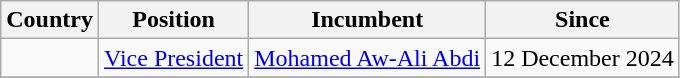<table class="wikitable sortable">
<tr>
<th>Country</th>
<th>Position</th>
<th>Incumbent</th>
<th>Since</th>
</tr>
<tr>
<td></td>
<td><a href='#'>Vice President</a></td>
<td><a href='#'>Mohamed Aw-Ali Abdi</a></td>
<td>12 December 2024</td>
</tr>
<tr>
</tr>
</table>
